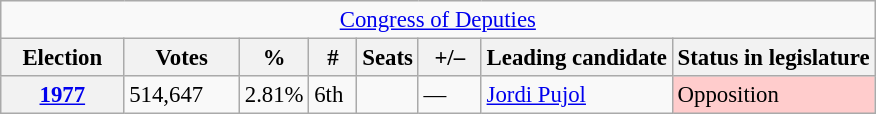<table class="wikitable" style="font-size:95%; text-align:left;">
<tr>
<td colspan="8" align="center"><a href='#'>Congress of Deputies</a></td>
</tr>
<tr>
<th width="75">Election</th>
<th width="70">Votes</th>
<th width="35">%</th>
<th width="25">#</th>
<th>Seats</th>
<th width="35">+/–</th>
<th>Leading candidate</th>
<th>Status in legislature</th>
</tr>
<tr>
<th><a href='#'>1977</a></th>
<td>514,647</td>
<td>2.81%</td>
<td>6th</td>
<td></td>
<td>—</td>
<td><a href='#'>Jordi Pujol</a></td>
<td style="background:#fcc;">Opposition</td>
</tr>
</table>
